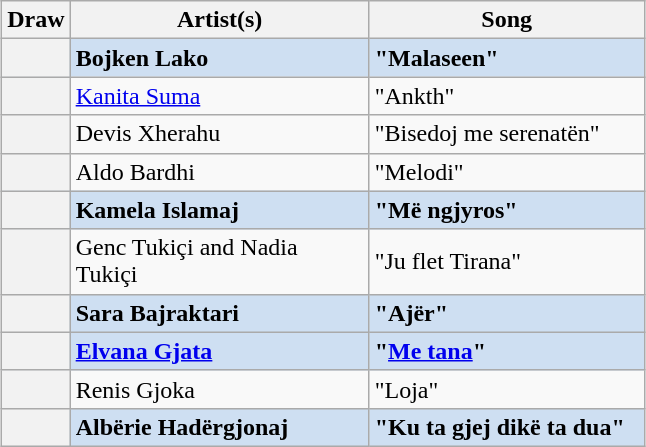<table class="sortable wikitable plainrowheaders" style="margin: 1em auto 1em auto;">
<tr>
<th>Draw</th>
<th rowspan="1" style="width:12em;">Artist(s)</th>
<th rowspan="1" style="width:11em;">Song</th>
</tr>
<tr style="font-weight:bold; background:#CEDFF2;">
<th scope="row"></th>
<td>Bojken Lako</td>
<td>"Malaseen"</td>
</tr>
<tr>
<th scope="row"></th>
<td><a href='#'>Kanita Suma</a></td>
<td>"Ankth"</td>
</tr>
<tr>
<th scope="row"></th>
<td>Devis Xherahu</td>
<td>"Bisedoj me serenatën"</td>
</tr>
<tr>
<th scope="row"></th>
<td>Aldo Bardhi</td>
<td>"Melodi"</td>
</tr>
<tr style="font-weight:bold; background:#CEDFF2;">
<th scope="row"></th>
<td>Kamela Islamaj</td>
<td>"Më ngjyros"</td>
</tr>
<tr>
<th scope="row"></th>
<td>Genc Tukiçi and Nadia Tukiçi</td>
<td>"Ju flet Tirana"</td>
</tr>
<tr style="font-weight:bold; background:#CEDFF2;">
<th scope="row"></th>
<td>Sara Bajraktari</td>
<td>"Ajër"</td>
</tr>
<tr style="font-weight:bold; background:#CEDFF2;">
<th scope="row"></th>
<td><a href='#'>Elvana Gjata</a></td>
<td>"<a href='#'>Me tana</a>"</td>
</tr>
<tr>
<th scope="row"></th>
<td>Renis Gjoka</td>
<td>"Loja"</td>
</tr>
<tr style="font-weight:bold; background:#CEDFF2;">
<th scope="row"></th>
<td>Albërie Hadërgjonaj</td>
<td>"Ku ta gjej dikë ta dua"</td>
</tr>
</table>
